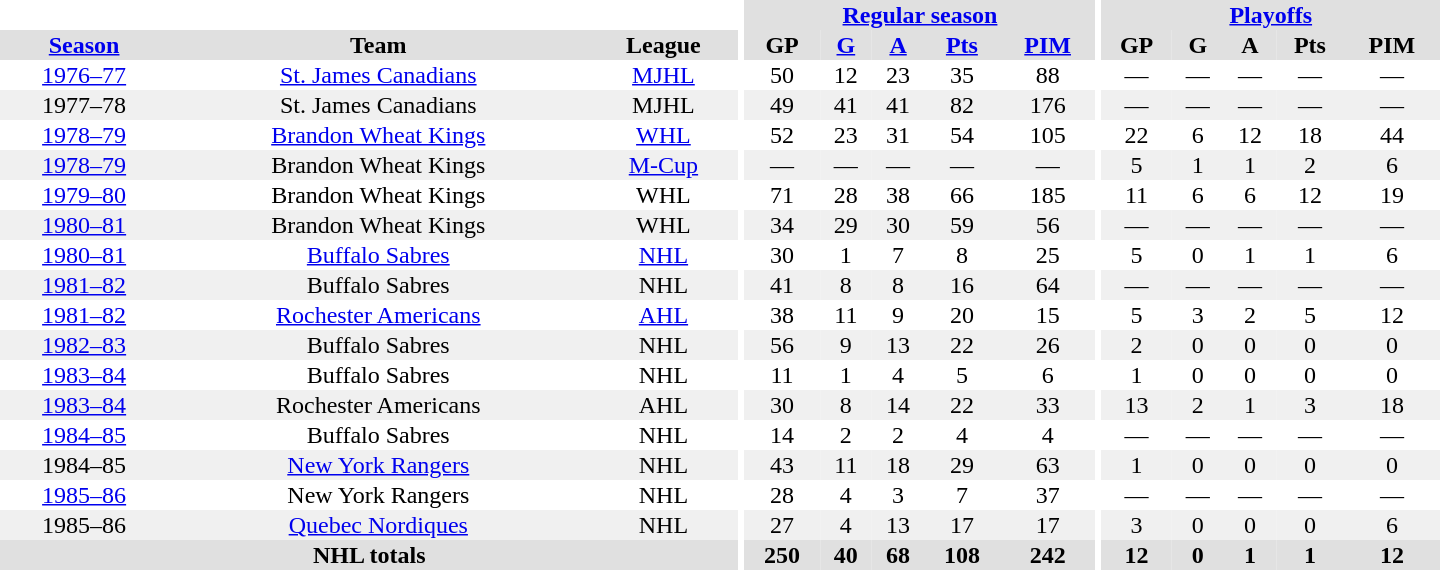<table border="0" cellpadding="1" cellspacing="0" style="text-align:center; width:60em">
<tr bgcolor="#e0e0e0">
<th colspan="3" bgcolor="#ffffff"></th>
<th rowspan="100" bgcolor="#ffffff"></th>
<th colspan="5"><a href='#'>Regular season</a></th>
<th rowspan="100" bgcolor="#ffffff"></th>
<th colspan="5"><a href='#'>Playoffs</a></th>
</tr>
<tr bgcolor="#e0e0e0">
<th><a href='#'>Season</a></th>
<th>Team</th>
<th>League</th>
<th>GP</th>
<th><a href='#'>G</a></th>
<th><a href='#'>A</a></th>
<th><a href='#'>Pts</a></th>
<th><a href='#'>PIM</a></th>
<th>GP</th>
<th>G</th>
<th>A</th>
<th>Pts</th>
<th>PIM</th>
</tr>
<tr>
<td><a href='#'>1976–77</a></td>
<td><a href='#'>St. James Canadians</a></td>
<td><a href='#'>MJHL</a></td>
<td>50</td>
<td>12</td>
<td>23</td>
<td>35</td>
<td>88</td>
<td>—</td>
<td>—</td>
<td>—</td>
<td>—</td>
<td>—</td>
</tr>
<tr bgcolor="#f0f0f0">
<td>1977–78</td>
<td>St. James Canadians</td>
<td>MJHL</td>
<td>49</td>
<td>41</td>
<td>41</td>
<td>82</td>
<td>176</td>
<td>—</td>
<td>—</td>
<td>—</td>
<td>—</td>
<td>—</td>
</tr>
<tr>
<td><a href='#'>1978–79</a></td>
<td><a href='#'>Brandon Wheat Kings</a></td>
<td><a href='#'>WHL</a></td>
<td>52</td>
<td>23</td>
<td>31</td>
<td>54</td>
<td>105</td>
<td>22</td>
<td>6</td>
<td>12</td>
<td>18</td>
<td>44</td>
</tr>
<tr bgcolor="#f0f0f0">
<td><a href='#'>1978–79</a></td>
<td>Brandon Wheat Kings</td>
<td><a href='#'>M-Cup</a></td>
<td>—</td>
<td>—</td>
<td>—</td>
<td>—</td>
<td>—</td>
<td>5</td>
<td>1</td>
<td>1</td>
<td>2</td>
<td>6</td>
</tr>
<tr>
<td><a href='#'>1979–80</a></td>
<td>Brandon Wheat Kings</td>
<td>WHL</td>
<td>71</td>
<td>28</td>
<td>38</td>
<td>66</td>
<td>185</td>
<td>11</td>
<td>6</td>
<td>6</td>
<td>12</td>
<td>19</td>
</tr>
<tr bgcolor="#f0f0f0">
<td><a href='#'>1980–81</a></td>
<td>Brandon Wheat Kings</td>
<td>WHL</td>
<td>34</td>
<td>29</td>
<td>30</td>
<td>59</td>
<td>56</td>
<td>—</td>
<td>—</td>
<td>—</td>
<td>—</td>
<td>—</td>
</tr>
<tr>
<td><a href='#'>1980–81</a></td>
<td><a href='#'>Buffalo Sabres</a></td>
<td><a href='#'>NHL</a></td>
<td>30</td>
<td>1</td>
<td>7</td>
<td>8</td>
<td>25</td>
<td>5</td>
<td>0</td>
<td>1</td>
<td>1</td>
<td>6</td>
</tr>
<tr bgcolor="#f0f0f0">
<td><a href='#'>1981–82</a></td>
<td>Buffalo Sabres</td>
<td>NHL</td>
<td>41</td>
<td>8</td>
<td>8</td>
<td>16</td>
<td>64</td>
<td>—</td>
<td>—</td>
<td>—</td>
<td>—</td>
<td>—</td>
</tr>
<tr>
<td><a href='#'>1981–82</a></td>
<td><a href='#'>Rochester Americans</a></td>
<td><a href='#'>AHL</a></td>
<td>38</td>
<td>11</td>
<td>9</td>
<td>20</td>
<td>15</td>
<td>5</td>
<td>3</td>
<td>2</td>
<td>5</td>
<td>12</td>
</tr>
<tr bgcolor="#f0f0f0">
<td><a href='#'>1982–83</a></td>
<td>Buffalo Sabres</td>
<td>NHL</td>
<td>56</td>
<td>9</td>
<td>13</td>
<td>22</td>
<td>26</td>
<td>2</td>
<td>0</td>
<td>0</td>
<td>0</td>
<td>0</td>
</tr>
<tr>
<td><a href='#'>1983–84</a></td>
<td>Buffalo Sabres</td>
<td>NHL</td>
<td>11</td>
<td>1</td>
<td>4</td>
<td>5</td>
<td>6</td>
<td>1</td>
<td>0</td>
<td>0</td>
<td>0</td>
<td>0</td>
</tr>
<tr bgcolor="#f0f0f0">
<td><a href='#'>1983–84</a></td>
<td>Rochester Americans</td>
<td>AHL</td>
<td>30</td>
<td>8</td>
<td>14</td>
<td>22</td>
<td>33</td>
<td>13</td>
<td>2</td>
<td>1</td>
<td>3</td>
<td>18</td>
</tr>
<tr>
<td><a href='#'>1984–85</a></td>
<td>Buffalo Sabres</td>
<td>NHL</td>
<td>14</td>
<td>2</td>
<td>2</td>
<td>4</td>
<td>4</td>
<td>—</td>
<td>—</td>
<td>—</td>
<td>—</td>
<td>—</td>
</tr>
<tr bgcolor="#f0f0f0">
<td>1984–85</td>
<td><a href='#'>New York Rangers</a></td>
<td>NHL</td>
<td>43</td>
<td>11</td>
<td>18</td>
<td>29</td>
<td>63</td>
<td>1</td>
<td>0</td>
<td>0</td>
<td>0</td>
<td>0</td>
</tr>
<tr>
<td><a href='#'>1985–86</a></td>
<td>New York Rangers</td>
<td>NHL</td>
<td>28</td>
<td>4</td>
<td>3</td>
<td>7</td>
<td>37</td>
<td>—</td>
<td>—</td>
<td>—</td>
<td>—</td>
<td>—</td>
</tr>
<tr bgcolor="#f0f0f0">
<td>1985–86</td>
<td><a href='#'>Quebec Nordiques</a></td>
<td>NHL</td>
<td>27</td>
<td>4</td>
<td>13</td>
<td>17</td>
<td>17</td>
<td>3</td>
<td>0</td>
<td>0</td>
<td>0</td>
<td>6</td>
</tr>
<tr bgcolor="#e0e0e0">
<th colspan="3">NHL totals</th>
<th>250</th>
<th>40</th>
<th>68</th>
<th>108</th>
<th>242</th>
<th>12</th>
<th>0</th>
<th>1</th>
<th>1</th>
<th>12</th>
</tr>
</table>
